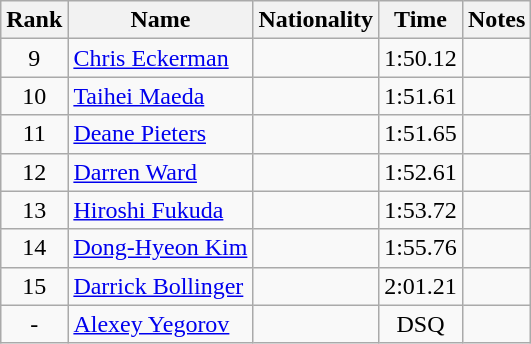<table class="wikitable sortable" style="text-align:center">
<tr>
<th>Rank</th>
<th>Name</th>
<th>Nationality</th>
<th>Time</th>
<th>Notes</th>
</tr>
<tr>
<td>9</td>
<td align=left><a href='#'>Chris Eckerman</a></td>
<td align=left></td>
<td>1:50.12</td>
<td></td>
</tr>
<tr>
<td>10</td>
<td align=left><a href='#'>Taihei Maeda</a></td>
<td align=left></td>
<td>1:51.61</td>
<td></td>
</tr>
<tr>
<td>11</td>
<td align=left><a href='#'>Deane Pieters</a></td>
<td align=left></td>
<td>1:51.65</td>
<td></td>
</tr>
<tr>
<td>12</td>
<td align=left><a href='#'>Darren Ward</a></td>
<td align=left></td>
<td>1:52.61</td>
<td></td>
</tr>
<tr>
<td>13</td>
<td align=left><a href='#'>Hiroshi Fukuda</a></td>
<td align=left></td>
<td>1:53.72</td>
<td></td>
</tr>
<tr>
<td>14</td>
<td align=left><a href='#'>Dong-Hyeon Kim</a></td>
<td align=left></td>
<td>1:55.76</td>
<td></td>
</tr>
<tr>
<td>15</td>
<td align=left><a href='#'>Darrick Bollinger</a></td>
<td align=left></td>
<td>2:01.21</td>
<td></td>
</tr>
<tr>
<td>-</td>
<td align=left><a href='#'>Alexey Yegorov</a></td>
<td align=left></td>
<td>DSQ</td>
<td></td>
</tr>
</table>
